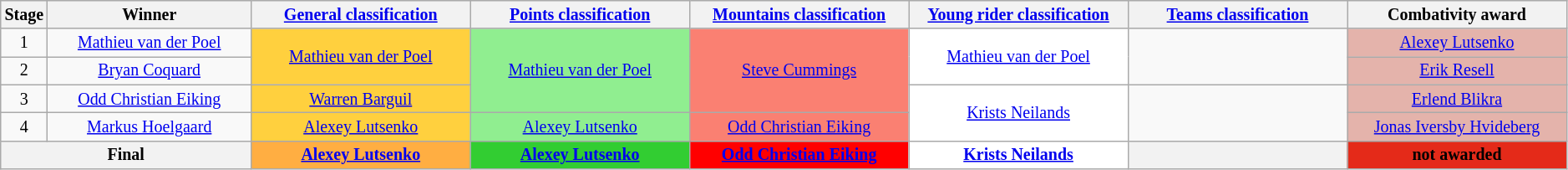<table class="wikitable" style="text-align: center; font-size:smaller;">
<tr style="background:#efefef;">
<th style="width:1%;">Stage</th>
<th style="width:13%;">Winner</th>
<th style="width:14%;"><a href='#'>General classification</a><br></th>
<th style="width:14%;"><a href='#'>Points classification</a><br></th>
<th style="width:14%;"><a href='#'>Mountains classification</a><br></th>
<th style="width:14%;"><a href='#'>Young rider classification</a><br></th>
<th style="width:14%;"><a href='#'>Teams classification</a></th>
<th style="width:14%;">Combativity award<br></th>
</tr>
<tr>
<td>1</td>
<td><a href='#'>Mathieu van der Poel</a></td>
<td style="background:#FFD03E;" rowspan=2><a href='#'>Mathieu van der Poel</a></td>
<td style="background:lightgreen" rowspan=3><a href='#'>Mathieu van der Poel</a></td>
<td style="background:salmon;" rowspan=3><a href='#'>Steve Cummings</a></td>
<td style="background:white;" rowspan=2><a href='#'>Mathieu van der Poel</a></td>
<td style="background:offwhite" rowspan=2></td>
<td style="background:#E4B3AB;"><a href='#'>Alexey Lutsenko</a></td>
</tr>
<tr>
<td>2</td>
<td><a href='#'>Bryan Coquard</a></td>
<td style="background:#E4B3AB;"><a href='#'>Erik Resell</a></td>
</tr>
<tr>
<td>3</td>
<td><a href='#'>Odd Christian Eiking</a></td>
<td style="background:#FFD03E;"><a href='#'>Warren Barguil</a></td>
<td style="background:white;" rowspan="2"><a href='#'>Krists Neilands</a></td>
<td style="background:offwhite" rowspan="2"></td>
<td style="background:#E4B3AB;"><a href='#'>Erlend Blikra</a></td>
</tr>
<tr>
<td>4</td>
<td><a href='#'>Markus Hoelgaard</a></td>
<td style="background:#FFD03E;"><a href='#'>Alexey Lutsenko</a></td>
<td style="background:lightgreen"><a href='#'>Alexey Lutsenko</a></td>
<td style="background:salmon;"><a href='#'>Odd Christian Eiking</a></td>
<td style="background:#E4B3AB;"><a href='#'>Jonas Iversby Hvideberg</a></td>
</tr>
<tr>
<th colspan=2><strong>Final</strong></th>
<th style="background:#FFAE42;"><a href='#'>Alexey Lutsenko</a></th>
<th style="background:limegreen;"><a href='#'>Alexey Lutsenko</a></th>
<th style="background:red;"><a href='#'>Odd Christian Eiking</a></th>
<th style="background:white;"><a href='#'>Krists Neilands</a></th>
<th style="background:offwhite;"></th>
<th style="background:#E42A19;"><strong>not awarded</strong></th>
</tr>
</table>
